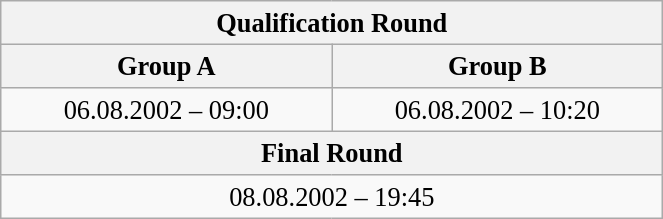<table class="wikitable" style=" text-align:center; font-size:110%;" width="35%">
<tr>
<th colspan="2">Qualification Round</th>
</tr>
<tr>
<th>Group A</th>
<th>Group B</th>
</tr>
<tr>
<td>06.08.2002 – 09:00</td>
<td>06.08.2002 – 10:20</td>
</tr>
<tr>
<th colspan="2">Final Round</th>
</tr>
<tr>
<td colspan="2">08.08.2002 – 19:45</td>
</tr>
</table>
